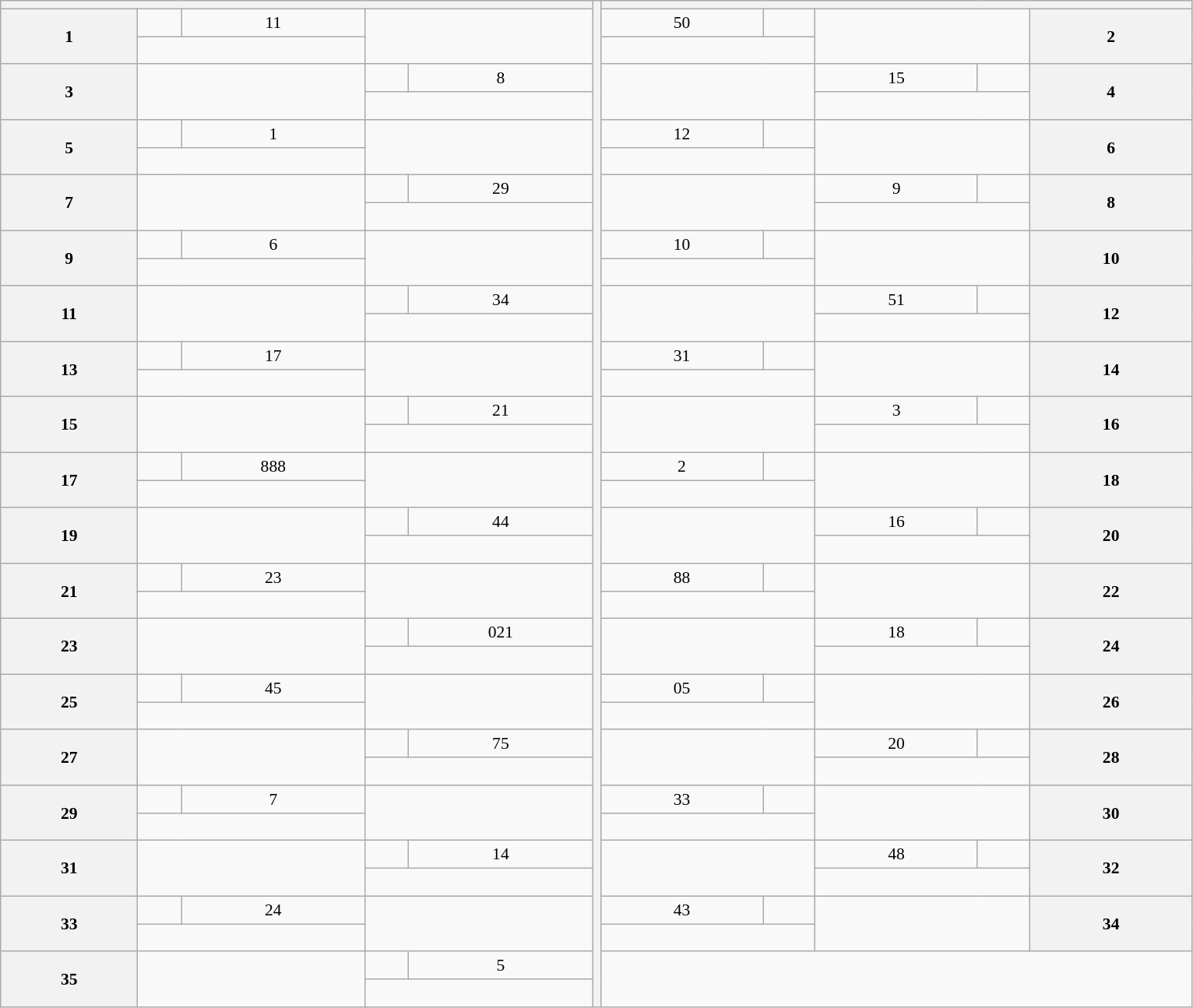<table class="wikitable" style="font-size: 90%;">
<tr>
<th colspan="6" width="500px"></th>
<th rowspan="37"></th>
<th colspan="6" width="500px"></th>
</tr>
<tr>
<th rowspan="2">1</th>
<td align="left"><br></td>
<td align="center">11</td>
<td colspan=3 rowspan=2></td>
<td align="center">50</td>
<td align="left"><br></td>
<td colspan=3 rowspan=2></td>
<th rowspan="2">2</th>
</tr>
<tr>
<td colspan=2 align="center"><br></td>
<td colspan=2 align="center"><br></td>
</tr>
<tr>
<th rowspan="2">3</th>
<td colspan=3 rowspan=2></td>
<td align="left"><br></td>
<td align="center">8</td>
<td colspan=3 rowspan=2></td>
<td align="center">15</td>
<td align="left"><br></td>
<th rowspan="2">4</th>
</tr>
<tr>
<td colspan=2 align="center"><br></td>
<td colspan=2 align="center"><br></td>
</tr>
<tr>
<th rowspan="2">5</th>
<td align="left"><br></td>
<td align="center">1</td>
<td colspan=3 rowspan=2></td>
<td align="center">12</td>
<td align="left"><br></td>
<td colspan=3 rowspan=2></td>
<th rowspan="2">6</th>
</tr>
<tr>
<td colspan=2 align="center"><br></td>
<td colspan=2 align="center"><br></td>
</tr>
<tr>
<th rowspan="2">7</th>
<td colspan=3 rowspan=2></td>
<td align="left"><br></td>
<td align="center">29</td>
<td colspan=3 rowspan=2></td>
<td align="center">9</td>
<td align="left"><br></td>
<th rowspan="2">8</th>
</tr>
<tr>
<td colspan=2 align="center"><br></td>
<td colspan=2 align="center"><br></td>
</tr>
<tr>
<th rowspan="2">9</th>
<td align="left"><br></td>
<td align="center">6</td>
<td colspan=3 rowspan=2></td>
<td align="center">10</td>
<td align="left"><br></td>
<td colspan=3 rowspan=2></td>
<th rowspan="2">10</th>
</tr>
<tr>
<td colspan=2 align="center"><br></td>
<td colspan=2 align="center"><br></td>
</tr>
<tr>
<th rowspan="2">11</th>
<td colspan=3 rowspan=2></td>
<td align="left"><br></td>
<td align="center">34</td>
<td colspan=3 rowspan=2></td>
<td align="center">51</td>
<td align="left"><br></td>
<th rowspan="2">12</th>
</tr>
<tr>
<td colspan=2 align="center"><br></td>
<td colspan=2 align="center"><br></td>
</tr>
<tr>
<th rowspan="2">13</th>
<td align="left"><br></td>
<td align="center">17</td>
<td colspan=3 rowspan=2></td>
<td align="center">31</td>
<td align="left"><br></td>
<td colspan=3 rowspan=2></td>
<th rowspan="2">14</th>
</tr>
<tr>
<td colspan=2 align="center"><br></td>
<td colspan=2 align="center"><br></td>
</tr>
<tr>
<th rowspan="2">15</th>
<td colspan=3 rowspan=2></td>
<td align="left"><br></td>
<td align="center">21</td>
<td colspan=3 rowspan=2></td>
<td align="center">3</td>
<td align="left"><br></td>
<th rowspan="2">16</th>
</tr>
<tr>
<td colspan=2 align="center"><br></td>
<td colspan=2 align="center"><br></td>
</tr>
<tr>
<th rowspan="2">17</th>
<td align="left"><br></td>
<td align="center">888</td>
<td colspan=3 rowspan=2></td>
<td align="center">2</td>
<td align="left"><br></td>
<td colspan=3 rowspan=2></td>
<th rowspan="2">18</th>
</tr>
<tr>
<td colspan=2 align="center"><br></td>
<td colspan=2 align="center"><br></td>
</tr>
<tr>
<th rowspan="2">19</th>
<td colspan=3 rowspan=2></td>
<td align="left"><br></td>
<td align="center">44</td>
<td colspan=3 rowspan=2></td>
<td align="center">16</td>
<td align="left"><br></td>
<th rowspan="2">20</th>
</tr>
<tr>
<td colspan=2 align="center"><br></td>
<td colspan=2 align="center"><br></td>
</tr>
<tr>
<th rowspan="2">21</th>
<td align="left"><br></td>
<td align="center">23</td>
<td colspan=3 rowspan=2></td>
<td align="center">88</td>
<td align="left"><br></td>
<td colspan=3 rowspan=2></td>
<th rowspan="2">22</th>
</tr>
<tr>
<td colspan=2 align="center"><br></td>
<td colspan=2 align="center"><br></td>
</tr>
<tr>
<th rowspan="2">23</th>
<td colspan=3 rowspan=2></td>
<td align="left"><br></td>
<td align="center">021</td>
<td colspan=3 rowspan=2></td>
<td align="center">18</td>
<td align="left"><br></td>
<th rowspan="2">24</th>
</tr>
<tr>
<td colspan=2 align="center"><br></td>
<td colspan=2 align="center"><br></td>
</tr>
<tr>
<th rowspan="2">25</th>
<td align="left"><br></td>
<td align="center">45</td>
<td colspan=3 rowspan=2></td>
<td align="center">05</td>
<td align="left"><br></td>
<td colspan=3 rowspan=2></td>
<th rowspan="2">26</th>
</tr>
<tr>
<td colspan=2 align="center"><br></td>
<td colspan=2 align="center"><br></td>
</tr>
<tr>
<th rowspan="2">27</th>
<td colspan=3 rowspan=2></td>
<td align="left"><br></td>
<td align="center">75</td>
<td colspan=3 rowspan=2></td>
<td align="center">20</td>
<td align="left"><br></td>
<th rowspan="2">28</th>
</tr>
<tr>
<td colspan=2 align="center"><br></td>
<td colspan=2 align="center"><br></td>
</tr>
<tr>
<th rowspan="2">29</th>
<td align="left"><br></td>
<td align="center">7</td>
<td colspan=3 rowspan=2></td>
<td align="center">33</td>
<td align="left"><br></td>
<td colspan=3 rowspan=2></td>
<th rowspan="2">30</th>
</tr>
<tr>
<td colspan=2 align="center"><br></td>
<td colspan=2 align="center"><br></td>
</tr>
<tr>
<th rowspan="2">31</th>
<td colspan=3 rowspan=2></td>
<td align="left"><br></td>
<td align="center">14</td>
<td colspan=3 rowspan=2></td>
<td align="center">48</td>
<td align="left"><br></td>
<th rowspan="2">32</th>
</tr>
<tr>
<td colspan=2 align="center"><br></td>
<td colspan=2 align="center"><br></td>
</tr>
<tr>
<th rowspan="2">33</th>
<td align="left"><br></td>
<td align="center">24</td>
<td colspan=3 rowspan=2></td>
<td align="center">43</td>
<td align="left"><br></td>
<td colspan=3 rowspan=2></td>
<th rowspan="2">34</th>
</tr>
<tr>
<td colspan=2 align="center"><br></td>
<td colspan=2 align="center"><br></td>
</tr>
<tr>
<th rowspan="2">35</th>
<td colspan=3 rowspan=2></td>
<td align="left"><br></td>
<td align="center">5</td>
<td colspan=6 rowspan=2></td>
</tr>
<tr>
<td colspan=2 align="center"><br></td>
</tr>
</table>
